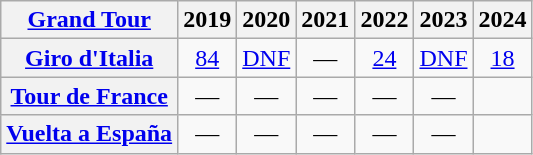<table class="wikitable plainrowheaders">
<tr>
<th scope="col"><a href='#'>Grand Tour</a></th>
<th scope="col">2019</th>
<th scope="col">2020</th>
<th scope="col">2021</th>
<th scope="col">2022</th>
<th scope="col">2023</th>
<th scope="col">2024</th>
</tr>
<tr style="text-align:center;">
<th scope="row"> <a href='#'>Giro d'Italia</a></th>
<td><a href='#'>84</a></td>
<td><a href='#'>DNF</a></td>
<td>—</td>
<td><a href='#'>24</a></td>
<td><a href='#'>DNF</a></td>
<td><a href='#'>18</a></td>
</tr>
<tr style="text-align:center;">
<th scope="row"> <a href='#'>Tour de France</a></th>
<td>—</td>
<td>—</td>
<td>—</td>
<td>—</td>
<td>—</td>
<td></td>
</tr>
<tr style="text-align:center;">
<th scope="row"> <a href='#'>Vuelta a España</a></th>
<td>—</td>
<td>—</td>
<td>—</td>
<td>—</td>
<td>—</td>
<td></td>
</tr>
</table>
